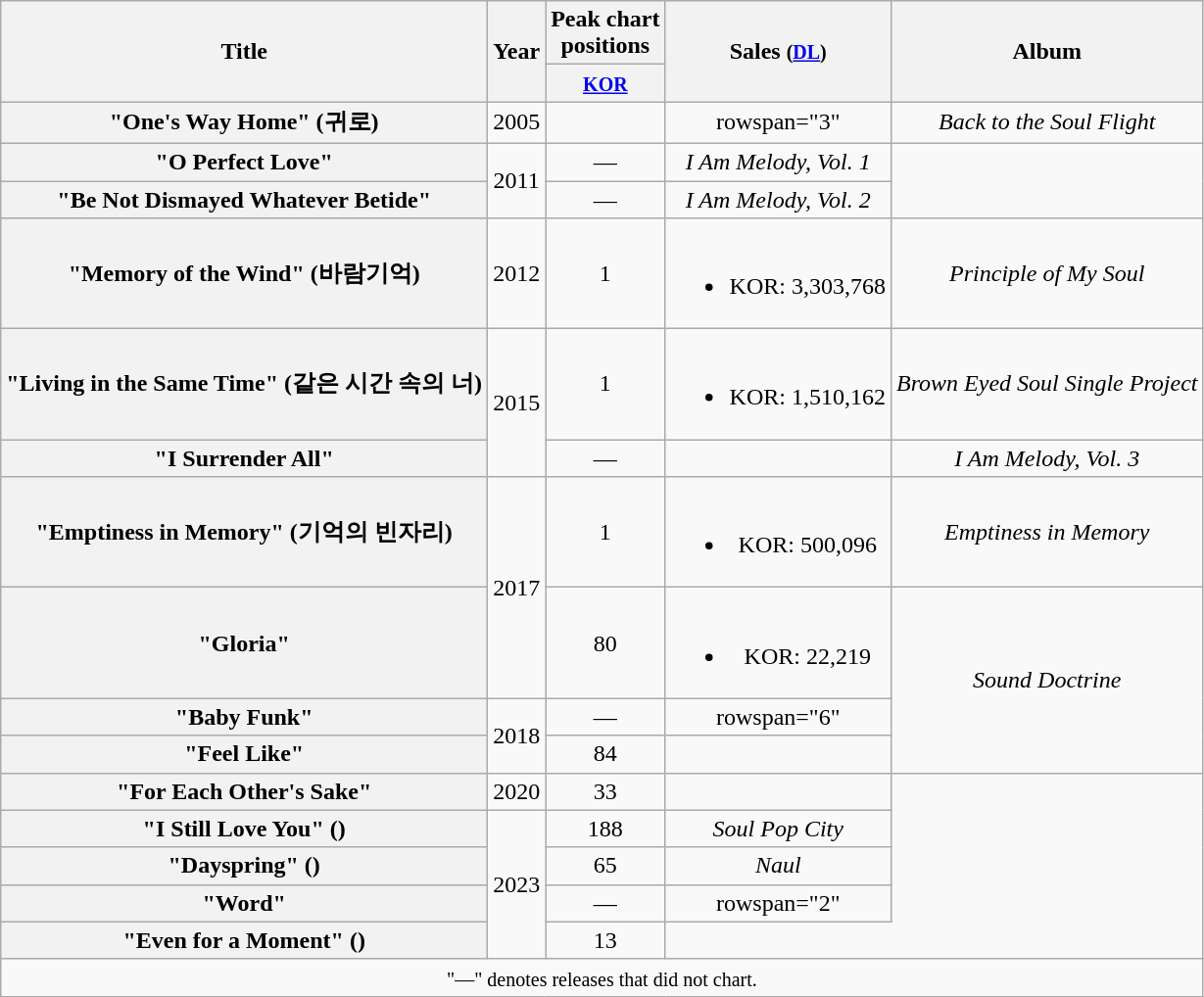<table class="wikitable plainrowheaders" style="text-align:center;">
<tr>
<th scope="col" rowspan="2">Title</th>
<th scope="col" rowspan="2">Year</th>
<th scope="col" colspan="1">Peak chart <br> positions</th>
<th scope="col" rowspan="2">Sales <small>(<a href='#'>DL</a>)</small></th>
<th scope="col" rowspan="2">Album</th>
</tr>
<tr>
<th><small><a href='#'>KOR</a></small><br></th>
</tr>
<tr>
<th scope="row">"One's Way Home" (귀로)</th>
<td>2005</td>
<td></td>
<td>rowspan="3" </td>
<td><em>Back to the Soul Flight</em></td>
</tr>
<tr>
<th scope="row">"O Perfect Love"</th>
<td rowspan="2">2011</td>
<td>—</td>
<td><em>I Am Melody, Vol. 1</em></td>
</tr>
<tr>
<th scope="row">"Be Not Dismayed Whatever Betide"</th>
<td>—</td>
<td><em>I Am Melody, Vol. 2</em></td>
</tr>
<tr>
<th scope="row">"Memory of the Wind" (바람기억)</th>
<td>2012</td>
<td>1</td>
<td><br><ul><li>KOR: 3,303,768</li></ul></td>
<td><em>Principle of My Soul</em></td>
</tr>
<tr>
<th scope="row">"Living in the Same Time" (같은 시간 속의 너)</th>
<td rowspan="2">2015</td>
<td>1</td>
<td><br><ul><li>KOR: 1,510,162</li></ul></td>
<td><em>Brown Eyed Soul Single Project</em></td>
</tr>
<tr>
<th scope="row">"I Surrender All"</th>
<td>—</td>
<td></td>
<td><em>I Am Melody, Vol. 3</em></td>
</tr>
<tr>
<th scope="row">"Emptiness in Memory" (기억의 빈자리)</th>
<td rowspan="2">2017</td>
<td>1</td>
<td><br><ul><li>KOR: 500,096</li></ul></td>
<td><em>Emptiness in Memory</em></td>
</tr>
<tr>
<th scope="row">"Gloria"</th>
<td>80</td>
<td><br><ul><li>KOR: 22,219</li></ul></td>
<td rowspan="3"><em>Sound Doctrine</em></td>
</tr>
<tr>
<th scope="row">"Baby Funk"</th>
<td rowspan="2">2018</td>
<td>—</td>
<td>rowspan="6" </td>
</tr>
<tr>
<th scope="row">"Feel Like"</th>
<td>84</td>
</tr>
<tr>
<th scope="row">"For Each Other's Sake"</th>
<td>2020</td>
<td>33</td>
<td></td>
</tr>
<tr>
<th scope="row">"I Still Love You" ()</th>
<td rowspan="4">2023</td>
<td>188</td>
<td><em>Soul Pop City</em></td>
</tr>
<tr>
<th scope="row">"Dayspring" ()</th>
<td>65</td>
<td><em>Naul <Ballad Pop City></em></td>
</tr>
<tr>
<th scope="row">"Word"</th>
<td>—</td>
<td>rowspan="2" </td>
</tr>
<tr>
<th scope="row">"Even for a Moment" ()<br></th>
<td>13</td>
</tr>
<tr>
<td colspan="5" align="center"><small>"—" denotes releases that did not chart.</small></td>
</tr>
</table>
